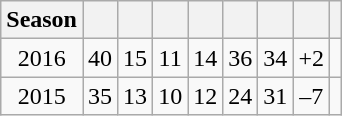<table class="wikitable" style="text-align:center;">
<tr>
<th>Season</th>
<th></th>
<th></th>
<th></th>
<th></th>
<th></th>
<th></th>
<th></th>
<th></th>
</tr>
<tr>
<td>2016</td>
<td>40</td>
<td>15</td>
<td>11</td>
<td>14</td>
<td>36</td>
<td>34</td>
<td>+2</td>
<td></td>
</tr>
<tr>
<td>2015</td>
<td>35</td>
<td>13</td>
<td>10</td>
<td>12</td>
<td>24</td>
<td>31</td>
<td>–7</td>
<td></td>
</tr>
</table>
